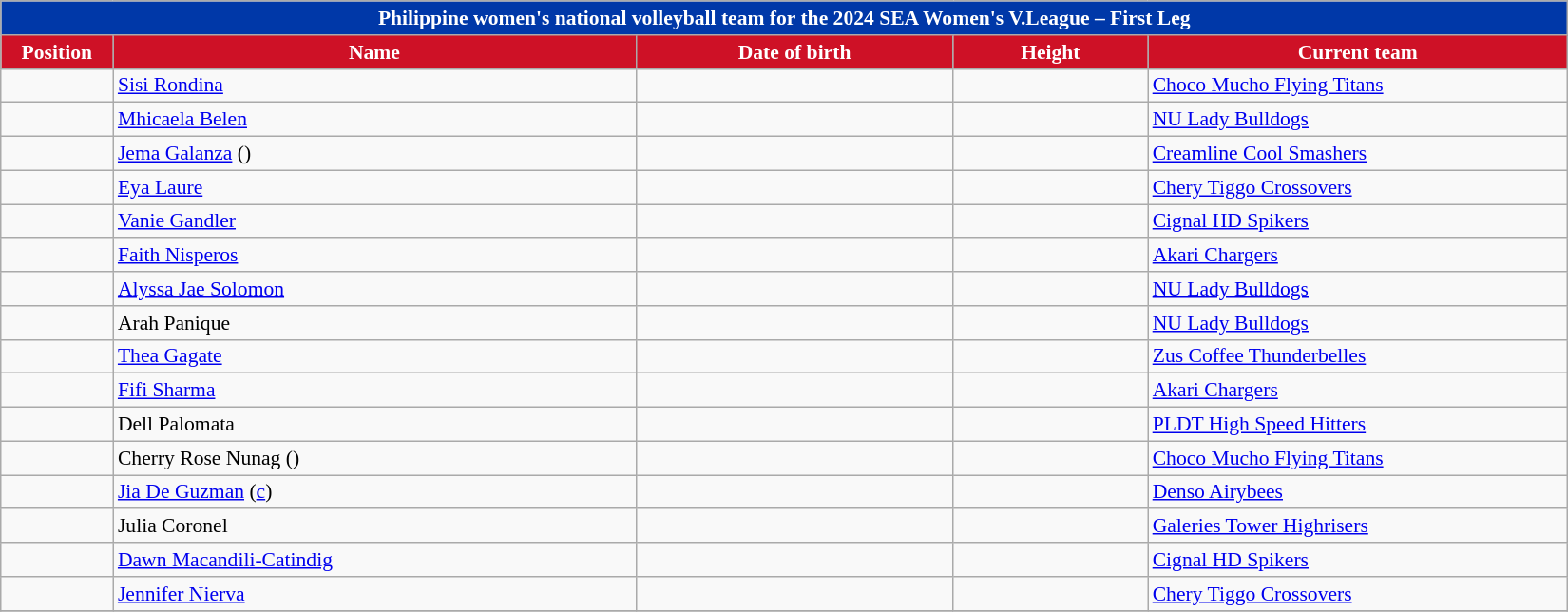<table class="wikitable sortable" style="font-size:90%; text-align:center;">
<tr>
<th colspan="5" style= "background:#0038A8; color:#FFFFFF"><strong>Philippine women's national volleyball team for the 2024 SEA Women's V.League – First Leg</strong></th>
</tr>
<tr>
<th style="width:5em; background:#CE1126; color:#FFFFFF;">Position</th>
<th style="width:25em; background:#CE1126; color:#FFFFFF;">Name</th>
<th style="width:15em; background:#CE1126; color:#FFFFFF;">Date of birth</th>
<th style="width:9em; background:#CE1126; color:#FFFFFF;">Height</th>
<th style="width:20em; background:#CE1126; color:#FFFFFF;">Current team</th>
</tr>
<tr align=center>
<td></td>
<td align=left><a href='#'>Sisi Rondina</a></td>
<td align=right></td>
<td></td>
<td align=left> <a href='#'>Choco Mucho Flying Titans</a></td>
</tr>
<tr align=center>
<td></td>
<td align=left><a href='#'>Mhicaela Belen</a></td>
<td align=right></td>
<td></td>
<td align=left> <a href='#'>NU Lady Bulldogs</a></td>
</tr>
<tr align=center>
<td></td>
<td align=left><a href='#'>Jema Galanza</a> ()</td>
<td align=right></td>
<td></td>
<td align=left> <a href='#'>Creamline Cool Smashers</a></td>
</tr>
<tr align=center>
<td></td>
<td align=left><a href='#'>Eya Laure</a></td>
<td align=right></td>
<td></td>
<td align=left> <a href='#'>Chery Tiggo Crossovers</a></td>
</tr>
<tr align=center>
<td></td>
<td align=left><a href='#'>Vanie Gandler</a></td>
<td align=right></td>
<td></td>
<td align=left> <a href='#'>Cignal HD Spikers</a></td>
</tr>
<tr align=center>
<td></td>
<td align=left><a href='#'>Faith Nisperos</a></td>
<td align=right></td>
<td></td>
<td align=left> <a href='#'>Akari Chargers</a></td>
</tr>
<tr align=center>
<td></td>
<td align=left><a href='#'>Alyssa Jae Solomon</a></td>
<td align=right></td>
<td></td>
<td align=left> <a href='#'>NU Lady Bulldogs</a></td>
</tr>
<tr align=center>
<td></td>
<td align=left>Arah Panique</td>
<td align=right></td>
<td></td>
<td align=left> <a href='#'>NU Lady Bulldogs</a></td>
</tr>
<tr align=center>
<td></td>
<td align=left><a href='#'>Thea Gagate</a></td>
<td align=right></td>
<td></td>
<td align=left> <a href='#'>Zus Coffee Thunderbelles</a></td>
</tr>
<tr align=center>
<td></td>
<td align=left><a href='#'>Fifi Sharma</a></td>
<td align=right></td>
<td></td>
<td align=left> <a href='#'>Akari Chargers</a></td>
</tr>
<tr align=center>
<td></td>
<td align=left>Dell Palomata</td>
<td align=right></td>
<td></td>
<td align=left> <a href='#'>PLDT High Speed Hitters</a></td>
</tr>
<tr align=center>
<td></td>
<td align=left>Cherry Rose Nunag ()</td>
<td align=right></td>
<td></td>
<td align=left> <a href='#'>Choco Mucho Flying Titans</a></td>
</tr>
<tr align=center>
<td></td>
<td align=left><a href='#'>Jia De Guzman</a> (<a href='#'>c</a>)</td>
<td align=right></td>
<td></td>
<td align=left> <a href='#'>Denso Airybees</a></td>
</tr>
<tr align=center>
<td></td>
<td align=left>Julia Coronel</td>
<td align=right></td>
<td></td>
<td align=left> <a href='#'>Galeries Tower Highrisers</a></td>
</tr>
<tr align=center>
<td></td>
<td align=left><a href='#'>Dawn Macandili-Catindig</a></td>
<td align=right></td>
<td></td>
<td align=left> <a href='#'>Cignal HD Spikers</a></td>
</tr>
<tr align=center>
<td></td>
<td align=left><a href='#'>Jennifer Nierva</a></td>
<td align=right></td>
<td></td>
<td align=left> <a href='#'>Chery Tiggo Crossovers</a></td>
</tr>
<tr align=center>
</tr>
</table>
